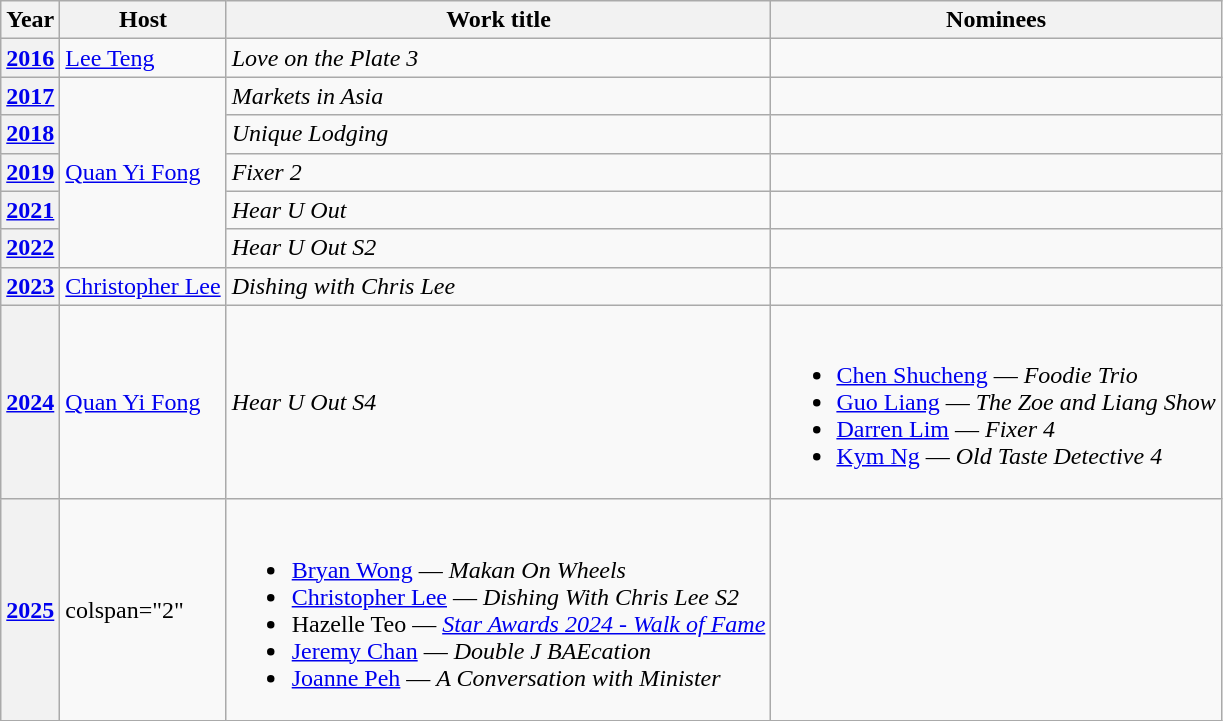<table class="wikitable sortable">
<tr>
<th>Year</th>
<th>Host</th>
<th>Work title</th>
<th>Nominees</th>
</tr>
<tr>
<th scope="row"><a href='#'>2016</a></th>
<td><a href='#'>Lee Teng</a></td>
<td><em>Love on the Plate 3</em></td>
<td></td>
</tr>
<tr>
<th scope="row"><a href='#'>2017</a></th>
<td rowspan=5><a href='#'>Quan Yi Fong</a></td>
<td><em>Markets in Asia</em></td>
<td></td>
</tr>
<tr>
<th scope="row"><a href='#'>2018</a></th>
<td><em>Unique Lodging</em></td>
<td></td>
</tr>
<tr>
<th scope="row"><a href='#'>2019</a></th>
<td><em>Fixer 2</em></td>
<td></td>
</tr>
<tr>
<th scope="row"><a href='#'>2021</a></th>
<td><em>Hear U Out</em></td>
<td></td>
</tr>
<tr>
<th scope="row"><a href='#'>2022</a></th>
<td><em>Hear U Out S2</em></td>
<td></td>
</tr>
<tr>
<th scope="row"><a href='#'>2023</a></th>
<td><a href='#'>Christopher Lee</a></td>
<td><em>Dishing with Chris Lee</em></td>
<td></td>
</tr>
<tr>
<th scope="row"><a href='#'>2024</a></th>
<td><a href='#'>Quan Yi Fong</a></td>
<td><em>Hear U Out S4</em></td>
<td {{smalldiv><br><ul><li><a href='#'>Chen Shucheng</a>  — <em>Foodie Trio</em></li><li><a href='#'>Guo Liang</a>  — <em>The Zoe and Liang Show</em></li><li><a href='#'>Darren Lim</a>  — <em>Fixer 4</em></li><li><a href='#'>Kym Ng</a>  — <em>Old Taste Detective 4 </em></li></ul></td>
</tr>
<tr>
<th scope="row"><a href='#'>2025</a></th>
<td>colspan="2" </td>
<td {{smalldiv><br><ul><li><a href='#'>Bryan Wong</a>  — <em>Makan On Wheels</em></li><li><a href='#'>Christopher Lee</a>  — <em>Dishing With Chris Lee S2</em></li><li>Hazelle Teo  — <em><a href='#'>Star Awards 2024 - Walk of Fame</a></em></li><li><a href='#'>Jeremy Chan</a>  — <em>Double J BAEcation</em></li><li><a href='#'>Joanne Peh</a> — <em>A Conversation with Minister</em></li></ul></td>
</tr>
<tr>
</tr>
</table>
